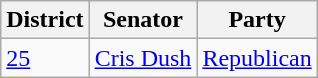<table class="wikitable">
<tr>
<th>District</th>
<th>Senator</th>
<th>Party</th>
</tr>
<tr>
<td><a href='#'>25</a></td>
<td><a href='#'>Cris Dush</a></td>
<td><a href='#'>Republican</a></td>
</tr>
</table>
